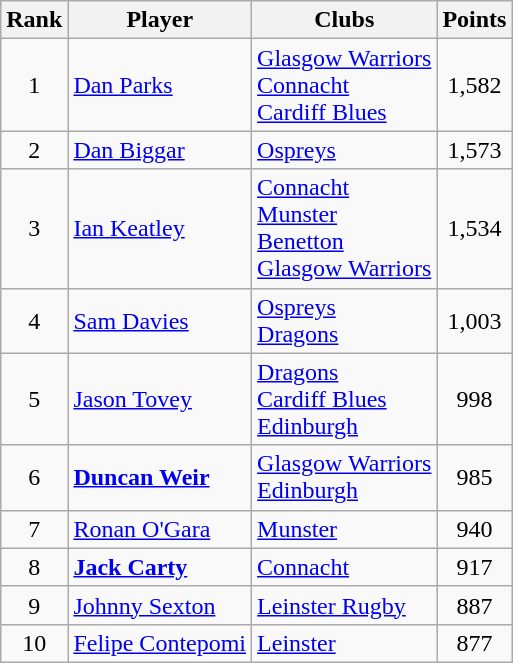<table class="wikitable">
<tr>
<th>Rank</th>
<th>Player</th>
<th>Clubs</th>
<th>Points</th>
</tr>
<tr>
<td align=center>1</td>
<td><a href='#'>Dan Parks</a></td>
<td><a href='#'>Glasgow Warriors</a> <br> <a href='#'>Connacht</a> <br> <a href='#'>Cardiff Blues</a></td>
<td align=center>1,582</td>
</tr>
<tr>
<td align=center>2</td>
<td><a href='#'>Dan Biggar</a></td>
<td><a href='#'>Ospreys</a></td>
<td align=center>1,573</td>
</tr>
<tr>
<td align=center>3</td>
<td><a href='#'>Ian Keatley</a></td>
<td><a href='#'>Connacht</a> <br> <a href='#'>Munster</a> <br> <a href='#'>Benetton</a> <br> <a href='#'>Glasgow Warriors</a></td>
<td align=center>1,534</td>
</tr>
<tr>
<td style="text-align:center">4</td>
<td><a href='#'>Sam Davies</a></td>
<td><a href='#'>Ospreys</a> <br> <a href='#'>Dragons</a></td>
<td align=center>1,003</td>
</tr>
<tr>
<td align=center>5</td>
<td><a href='#'>Jason Tovey</a></td>
<td><a href='#'>Dragons</a> <br> <a href='#'>Cardiff Blues</a> <br> <a href='#'>Edinburgh</a></td>
<td align=center>998</td>
</tr>
<tr>
<td align=center>6</td>
<td><strong><a href='#'>Duncan Weir</a></strong></td>
<td><a href='#'>Glasgow Warriors</a> <br> <a href='#'>Edinburgh</a></td>
<td align=center>985</td>
</tr>
<tr>
<td align=center>7</td>
<td><a href='#'>Ronan O'Gara</a></td>
<td><a href='#'>Munster</a></td>
<td align=center>940</td>
</tr>
<tr>
<td align=center>8</td>
<td><strong><a href='#'>Jack Carty</a></strong></td>
<td><a href='#'>Connacht</a></td>
<td align=center>917</td>
</tr>
<tr>
<td align=center>9</td>
<td><a href='#'>Johnny Sexton</a></td>
<td><a href='#'>Leinster Rugby</a></td>
<td align=center>887</td>
</tr>
<tr>
<td align=center>10</td>
<td><a href='#'>Felipe Contepomi</a></td>
<td><a href='#'>Leinster</a></td>
<td align=center>877</td>
</tr>
</table>
